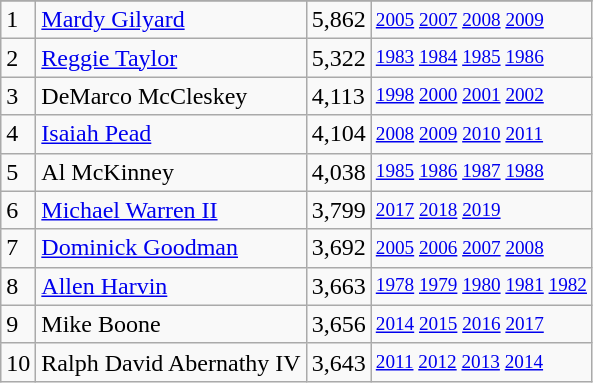<table class="wikitable">
<tr>
</tr>
<tr>
<td>1</td>
<td><a href='#'>Mardy Gilyard</a></td>
<td>5,862</td>
<td style="font-size:80%;"><a href='#'>2005</a> <a href='#'>2007</a> <a href='#'>2008</a> <a href='#'>2009</a></td>
</tr>
<tr>
<td>2</td>
<td><a href='#'>Reggie Taylor</a></td>
<td>5,322</td>
<td style="font-size:80%;"><a href='#'>1983</a> <a href='#'>1984</a> <a href='#'>1985</a> <a href='#'>1986</a></td>
</tr>
<tr>
<td>3</td>
<td>DeMarco McCleskey</td>
<td>4,113</td>
<td style="font-size:80%;"><a href='#'>1998</a> <a href='#'>2000</a> <a href='#'>2001</a> <a href='#'>2002</a></td>
</tr>
<tr>
<td>4</td>
<td><a href='#'>Isaiah Pead</a></td>
<td>4,104</td>
<td style="font-size:80%;"><a href='#'>2008</a> <a href='#'>2009</a> <a href='#'>2010</a> <a href='#'>2011</a></td>
</tr>
<tr>
<td>5</td>
<td>Al McKinney</td>
<td>4,038</td>
<td style="font-size:80%;"><a href='#'>1985</a> <a href='#'>1986</a> <a href='#'>1987</a> <a href='#'>1988</a></td>
</tr>
<tr>
<td>6</td>
<td><a href='#'>Michael Warren II</a></td>
<td>3,799</td>
<td style="font-size:80%;"><a href='#'>2017</a> <a href='#'>2018</a> <a href='#'>2019</a></td>
</tr>
<tr>
<td>7</td>
<td><a href='#'>Dominick Goodman</a></td>
<td>3,692</td>
<td style="font-size:80%;"><a href='#'>2005</a> <a href='#'>2006</a> <a href='#'>2007</a> <a href='#'>2008</a></td>
</tr>
<tr>
<td>8</td>
<td><a href='#'>Allen Harvin</a></td>
<td>3,663</td>
<td style="font-size:80%;"><a href='#'>1978</a> <a href='#'>1979</a> <a href='#'>1980</a> <a href='#'>1981</a> <a href='#'>1982</a></td>
</tr>
<tr>
<td>9</td>
<td>Mike Boone</td>
<td>3,656</td>
<td style="font-size:80%;"><a href='#'>2014</a> <a href='#'>2015</a> <a href='#'>2016</a> <a href='#'>2017</a></td>
</tr>
<tr>
<td>10</td>
<td>Ralph David Abernathy IV</td>
<td>3,643</td>
<td style="font-size:80%;"><a href='#'>2011</a> <a href='#'>2012</a> <a href='#'>2013</a> <a href='#'>2014</a></td>
</tr>
</table>
